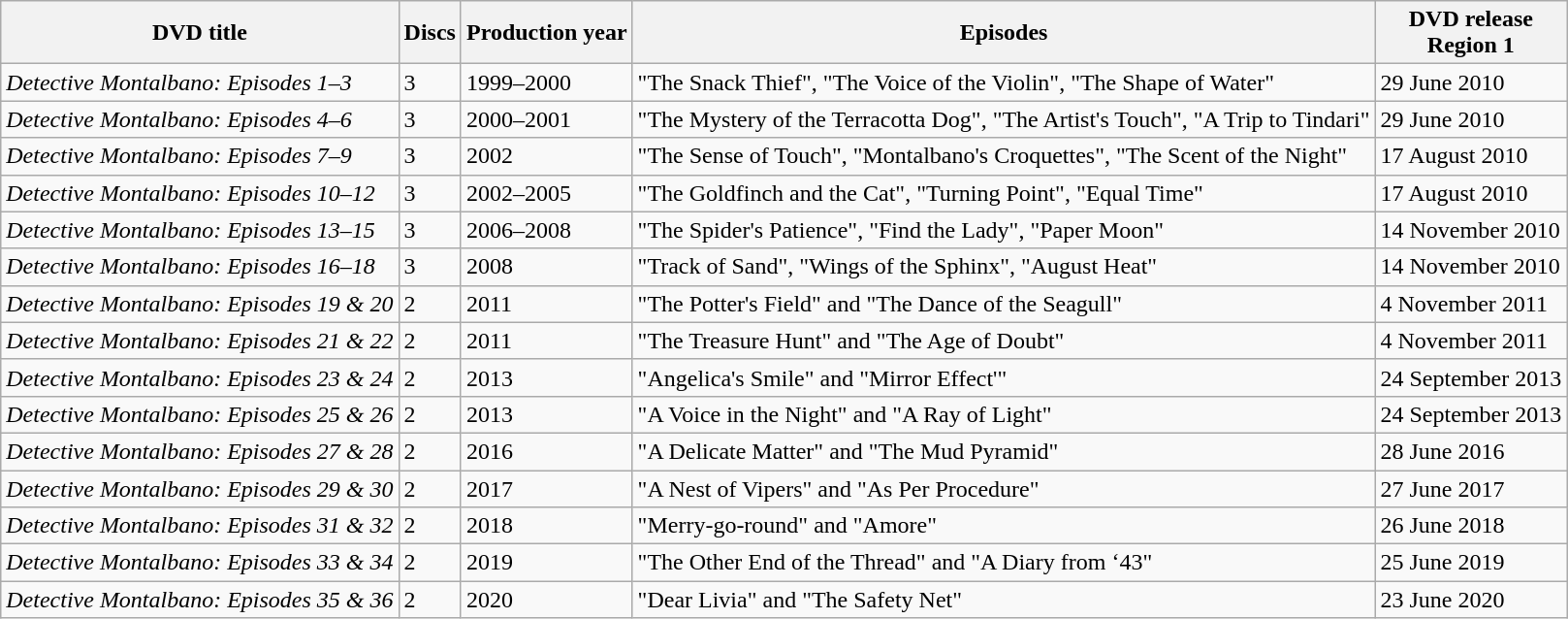<table class="wikitable">
<tr>
<th>DVD title</th>
<th>Discs</th>
<th>Production year</th>
<th>Episodes</th>
<th>DVD release<br>Region 1</th>
</tr>
<tr>
<td><em>Detective Montalbano: Episodes 1–3</em></td>
<td>3</td>
<td>1999–2000</td>
<td>"The Snack Thief", "The Voice of the Violin", "The Shape of Water"</td>
<td>29 June 2010</td>
</tr>
<tr>
<td><em>Detective Montalbano: Episodes 4–6</em></td>
<td>3</td>
<td>2000–2001</td>
<td>"The Mystery of the Terracotta Dog", "The Artist's Touch", "A Trip to Tindari"</td>
<td>29 June 2010</td>
</tr>
<tr>
<td><em>Detective Montalbano: Episodes 7–9</em></td>
<td>3</td>
<td>2002</td>
<td>"The Sense of Touch", "Montalbano's Croquettes", "The Scent of the Night"</td>
<td>17 August 2010</td>
</tr>
<tr>
<td><em>Detective Montalbano: Episodes 10–12</em></td>
<td>3</td>
<td>2002–2005</td>
<td>"The Goldfinch and the Cat", "Turning Point", "Equal Time"</td>
<td>17 August 2010</td>
</tr>
<tr>
<td><em>Detective Montalbano: Episodes 13–15</em></td>
<td>3</td>
<td>2006–2008</td>
<td>"The Spider's Patience", "Find the Lady", "Paper Moon"</td>
<td>14 November 2010</td>
</tr>
<tr>
<td><em>Detective Montalbano: Episodes 16–18</em></td>
<td>3</td>
<td>2008</td>
<td>"Track of Sand", "Wings of the Sphinx", "August Heat"</td>
<td>14 November 2010</td>
</tr>
<tr>
<td><em>Detective Montalbano: Episodes 19 & 20</em></td>
<td>2</td>
<td>2011</td>
<td>"The Potter's Field" and "The Dance of the Seagull"</td>
<td>4 November 2011</td>
</tr>
<tr>
<td><em>Detective Montalbano: Episodes 21 & 22</em></td>
<td>2</td>
<td>2011</td>
<td>"The Treasure Hunt" and "The Age of Doubt"</td>
<td>4 November 2011</td>
</tr>
<tr>
<td><em>Detective Montalbano: Episodes 23 & 24</em></td>
<td>2</td>
<td>2013</td>
<td>"Angelica's Smile" and "Mirror Effect'"</td>
<td>24 September 2013</td>
</tr>
<tr>
<td><em>Detective Montalbano: Episodes 25 & 26</em></td>
<td>2</td>
<td>2013</td>
<td>"A Voice in the Night" and "A Ray of Light"</td>
<td>24 September 2013</td>
</tr>
<tr>
<td><em>Detective Montalbano: Episodes 27 & 28</em></td>
<td>2</td>
<td>2016</td>
<td>"A Delicate Matter" and "The Mud Pyramid"</td>
<td>28 June 2016</td>
</tr>
<tr>
<td><em>Detective Montalbano: Episodes 29 & 30</em></td>
<td>2</td>
<td>2017</td>
<td>"A Nest of Vipers" and "As Per Procedure"</td>
<td>27 June 2017</td>
</tr>
<tr>
<td><em>Detective Montalbano: Episodes 31 & 32</em></td>
<td>2</td>
<td>2018</td>
<td>"Merry-go-round" and "Amore"</td>
<td>26 June 2018</td>
</tr>
<tr>
<td><em>Detective Montalbano: Episodes 33 & 34</em></td>
<td>2</td>
<td>2019</td>
<td>"The Other End of the Thread" and "A Diary from ‘43"</td>
<td>25 June 2019</td>
</tr>
<tr>
<td><em>Detective Montalbano: Episodes 35 & 36</em></td>
<td>2</td>
<td>2020</td>
<td>"Dear Livia" and "The Safety Net"</td>
<td>23 June 2020</td>
</tr>
</table>
